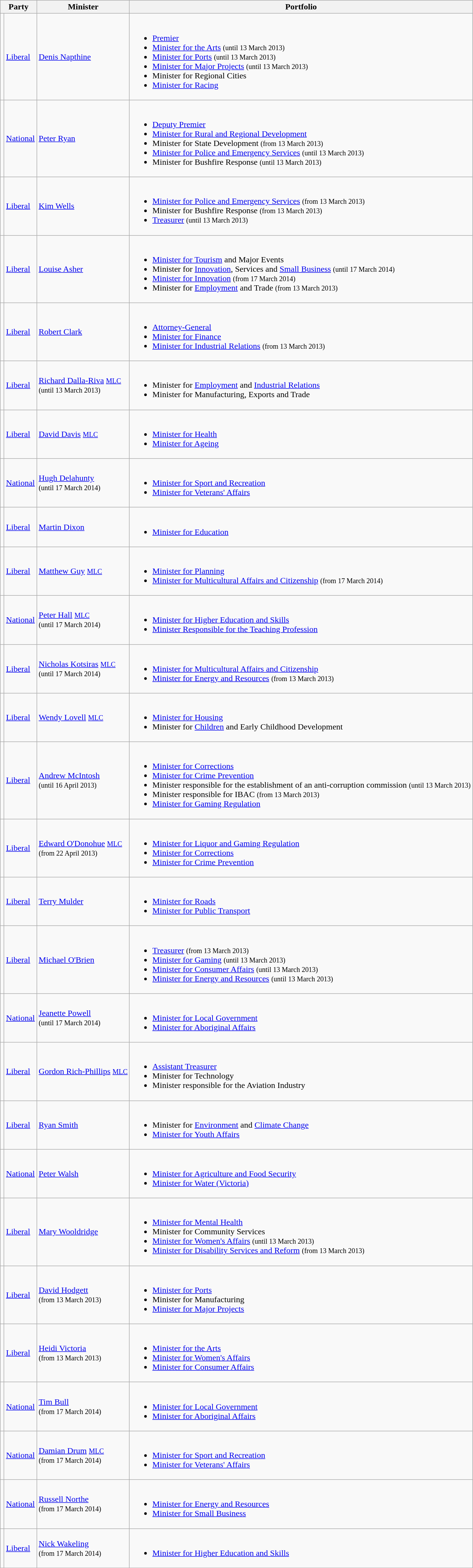<table class="wikitable sortable">
<tr>
<th colspan=2>Party</th>
<th>Minister</th>
<th class="unsortable">Portfolio</th>
</tr>
<tr>
<td></td>
<td><a href='#'>Liberal</a></td>
<td><a href='#'>Denis Napthine</a> </td>
<td><br><ul><li><a href='#'>Premier</a></li><li><a href='#'>Minister for the Arts</a> <small>(until 13 March 2013)</small></li><li><a href='#'>Minister for Ports</a> <small>(until 13 March 2013)</small></li><li><a href='#'>Minister for Major Projects</a> <small>(until 13 March 2013)</small></li><li>Minister for Regional Cities</li><li><a href='#'>Minister for Racing</a></li></ul></td>
</tr>
<tr>
<td></td>
<td><a href='#'>National</a></td>
<td><a href='#'>Peter Ryan</a> </td>
<td><br><ul><li><a href='#'>Deputy Premier</a></li><li><a href='#'>Minister for Rural and Regional Development</a></li><li>Minister for State Development <small>(from 13 March 2013)</small></li><li><a href='#'>Minister for Police and Emergency Services</a> <small>(until 13 March 2013)</small></li><li>Minister for Bushfire Response <small>(until 13 March 2013)</small></li></ul></td>
</tr>
<tr>
<td></td>
<td><a href='#'>Liberal</a></td>
<td><a href='#'>Kim Wells</a> </td>
<td><br><ul><li><a href='#'>Minister for Police and Emergency Services</a> <small>(from 13 March 2013)</small></li><li>Minister for Bushfire Response <small>(from 13 March 2013)</small></li><li><a href='#'>Treasurer</a> <small>(until 13 March 2013)</small></li></ul></td>
</tr>
<tr>
<td></td>
<td><a href='#'>Liberal</a></td>
<td><a href='#'>Louise Asher</a> </td>
<td><br><ul><li><a href='#'>Minister for Tourism</a> and Major Events</li><li>Minister for <a href='#'>Innovation</a>, Services and <a href='#'>Small Business</a> <small>(until 17 March 2014)</small></li><li><a href='#'>Minister for Innovation</a> <small>(from 17 March 2014)</small></li><li>Minister for <a href='#'>Employment</a> and Trade <small>(from 13 March 2013)</small></li></ul></td>
</tr>
<tr>
<td></td>
<td><a href='#'>Liberal</a></td>
<td><a href='#'>Robert Clark</a> </td>
<td><br><ul><li><a href='#'>Attorney-General</a></li><li><a href='#'>Minister for Finance</a></li><li><a href='#'>Minister for Industrial Relations</a> <small>(from 13 March 2013)</small></li></ul></td>
</tr>
<tr>
<td></td>
<td><a href='#'>Liberal</a></td>
<td><a href='#'>Richard Dalla-Riva</a> <a href='#'><small>MLC</small></a><br><small>(until 13 March 2013)</small></td>
<td><br><ul><li>Minister for <a href='#'>Employment</a> and <a href='#'>Industrial Relations</a></li><li>Minister for Manufacturing, Exports and Trade</li></ul></td>
</tr>
<tr>
<td></td>
<td><a href='#'>Liberal</a></td>
<td><a href='#'>David Davis</a> <a href='#'><small>MLC</small></a></td>
<td><br><ul><li><a href='#'>Minister for Health</a></li><li><a href='#'>Minister for Ageing</a></li></ul></td>
</tr>
<tr>
<td></td>
<td><a href='#'>National</a></td>
<td><a href='#'>Hugh Delahunty</a> <br><small>(until 17 March 2014)</small></td>
<td><br><ul><li><a href='#'>Minister for Sport and Recreation</a></li><li><a href='#'>Minister for Veterans' Affairs</a></li></ul></td>
</tr>
<tr>
<td></td>
<td><a href='#'>Liberal</a></td>
<td><a href='#'>Martin Dixon</a> </td>
<td><br><ul><li><a href='#'>Minister for Education</a></li></ul></td>
</tr>
<tr>
<td></td>
<td><a href='#'>Liberal</a></td>
<td><a href='#'>Matthew Guy</a> <a href='#'><small>MLC</small></a></td>
<td><br><ul><li><a href='#'>Minister for Planning</a></li><li><a href='#'>Minister for Multicultural Affairs and Citizenship</a> <small>(from 17 March 2014)</small></li></ul></td>
</tr>
<tr>
<td></td>
<td><a href='#'>National</a></td>
<td><a href='#'>Peter Hall</a> <a href='#'><small>MLC</small></a><br><small>(until 17 March 2014)</small></td>
<td><br><ul><li><a href='#'>Minister for Higher Education and Skills</a></li><li><a href='#'>Minister Responsible for the Teaching Profession</a></li></ul></td>
</tr>
<tr>
<td></td>
<td><a href='#'>Liberal</a></td>
<td><a href='#'>Nicholas Kotsiras</a> <a href='#'><small>MLC</small></a><br><small>(until 17 March 2014)</small></td>
<td><br><ul><li><a href='#'>Minister for Multicultural Affairs and Citizenship</a></li><li><a href='#'>Minister for Energy and Resources</a> <small>(from 13 March 2013)</small></li></ul></td>
</tr>
<tr>
<td></td>
<td><a href='#'>Liberal</a></td>
<td><a href='#'>Wendy Lovell</a> <a href='#'><small>MLC</small></a></td>
<td><br><ul><li><a href='#'>Minister for Housing</a></li><li>Minister for <a href='#'>Children</a> and Early Childhood Development</li></ul></td>
</tr>
<tr>
<td></td>
<td><a href='#'>Liberal</a></td>
<td><a href='#'>Andrew McIntosh</a> <br><small>(until 16 April 2013)</small></td>
<td><br><ul><li><a href='#'>Minister for Corrections</a></li><li><a href='#'>Minister for Crime Prevention</a></li><li>Minister responsible for the establishment of an anti-corruption commission <small>(until 13 March 2013)</small></li><li>Minister responsible for IBAC <small>(from 13 March 2013)</small></li><li><a href='#'>Minister for Gaming Regulation</a></li></ul></td>
</tr>
<tr>
<td></td>
<td><a href='#'>Liberal</a></td>
<td><a href='#'>Edward O'Donohue</a> <a href='#'><small>MLC</small></a><br><small>(from 22 April 2013)</small></td>
<td><br><ul><li><a href='#'>Minister for Liquor and Gaming Regulation</a></li><li><a href='#'>Minister for Corrections</a></li><li><a href='#'>Minister for Crime Prevention</a></li></ul></td>
</tr>
<tr>
<td></td>
<td><a href='#'>Liberal</a></td>
<td><a href='#'>Terry Mulder</a> </td>
<td><br><ul><li><a href='#'>Minister for Roads</a></li><li><a href='#'>Minister for Public Transport</a></li></ul></td>
</tr>
<tr>
<td></td>
<td><a href='#'>Liberal</a></td>
<td><a href='#'>Michael O'Brien</a> </td>
<td><br><ul><li><a href='#'>Treasurer</a> <small>(from 13 March 2013)</small></li><li><a href='#'>Minister for Gaming</a> <small>(until 13 March 2013)</small></li><li><a href='#'>Minister for Consumer Affairs</a> <small>(until 13 March 2013)</small></li><li><a href='#'>Minister for Energy and Resources</a> <small>(until 13 March 2013)</small></li></ul></td>
</tr>
<tr>
<td></td>
<td><a href='#'>National</a></td>
<td><a href='#'>Jeanette Powell</a> <br><small>(until 17 March 2014)</small></td>
<td><br><ul><li><a href='#'>Minister for Local Government</a></li><li><a href='#'>Minister for Aboriginal Affairs</a></li></ul></td>
</tr>
<tr>
<td></td>
<td><a href='#'>Liberal</a></td>
<td><a href='#'>Gordon Rich-Phillips</a> <a href='#'><small>MLC</small></a></td>
<td><br><ul><li><a href='#'>Assistant Treasurer</a></li><li>Minister for Technology</li><li>Minister responsible for the Aviation Industry</li></ul></td>
</tr>
<tr>
<td></td>
<td><a href='#'>Liberal</a></td>
<td><a href='#'>Ryan Smith</a> </td>
<td><br><ul><li>Minister for <a href='#'>Environment</a> and <a href='#'>Climate Change</a></li><li><a href='#'>Minister for Youth Affairs</a></li></ul></td>
</tr>
<tr>
<td></td>
<td><a href='#'>National</a></td>
<td><a href='#'>Peter Walsh</a> </td>
<td><br><ul><li><a href='#'>Minister for Agriculture and Food Security</a></li><li><a href='#'>Minister for Water (Victoria)</a></li></ul></td>
</tr>
<tr>
<td></td>
<td><a href='#'>Liberal</a></td>
<td><a href='#'>Mary Wooldridge</a> </td>
<td><br><ul><li><a href='#'>Minister for Mental Health</a></li><li>Minister for Community Services</li><li><a href='#'>Minister for Women's Affairs</a> <small>(until 13 March 2013)</small></li><li><a href='#'>Minister for Disability Services and Reform</a> <small>(from 13 March 2013)</small></li></ul></td>
</tr>
<tr>
<td></td>
<td><a href='#'>Liberal</a></td>
<td><a href='#'>David Hodgett</a> <br><small>(from 13 March 2013)</small></td>
<td><br><ul><li><a href='#'>Minister for Ports</a></li><li>Minister for Manufacturing</li><li><a href='#'>Minister for Major Projects</a></li></ul></td>
</tr>
<tr>
<td></td>
<td><a href='#'>Liberal</a></td>
<td><a href='#'>Heidi Victoria</a> <br><small>(from 13 March 2013)</small></td>
<td><br><ul><li><a href='#'>Minister for the Arts</a></li><li><a href='#'>Minister for Women's Affairs</a></li><li><a href='#'>Minister for Consumer Affairs</a></li></ul></td>
</tr>
<tr>
<td></td>
<td><a href='#'>National</a></td>
<td><a href='#'>Tim Bull</a> <br><small>(from 17 March 2014)</small></td>
<td><br><ul><li><a href='#'>Minister for Local Government</a></li><li><a href='#'>Minister for Aboriginal Affairs</a></li></ul></td>
</tr>
<tr>
<td></td>
<td><a href='#'>National</a></td>
<td><a href='#'>Damian Drum</a> <a href='#'><small>MLC</small></a><br><small>(from 17 March 2014)</small></td>
<td><br><ul><li><a href='#'>Minister for Sport and Recreation</a></li><li><a href='#'>Minister for Veterans' Affairs</a></li></ul></td>
</tr>
<tr>
<td></td>
<td><a href='#'>National</a></td>
<td><a href='#'>Russell Northe</a> <br><small>(from 17 March 2014)</small></td>
<td><br><ul><li><a href='#'>Minister for Energy and Resources</a></li><li><a href='#'>Minister for Small Business</a></li></ul></td>
</tr>
<tr>
<td></td>
<td><a href='#'>Liberal</a></td>
<td><a href='#'>Nick Wakeling</a> <br><small>(from 17 March 2014)</small></td>
<td><br><ul><li><a href='#'>Minister for Higher Education and Skills</a></li></ul></td>
</tr>
<tr>
</tr>
</table>
